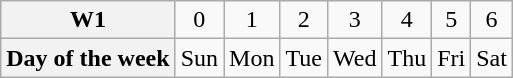<table class="wikitable">
<tr style="text-align:center;">
<th>W1</th>
<td>0</td>
<td>1</td>
<td>2</td>
<td>3</td>
<td>4</td>
<td>5</td>
<td>6</td>
</tr>
<tr>
<th>Day of the week</th>
<td>Sun</td>
<td>Mon</td>
<td>Tue</td>
<td>Wed</td>
<td>Thu</td>
<td>Fri</td>
<td>Sat</td>
</tr>
</table>
